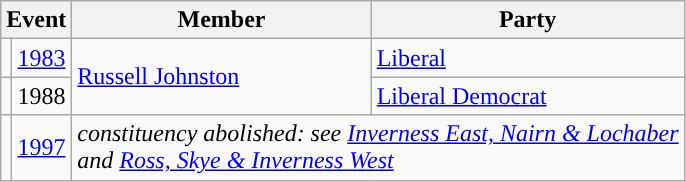<table class="wikitable">
<tr>
<th colspan="2">Event</th>
<th>Member</th>
<th>Party</th>
</tr>
<tr>
<td style="color:inherit;background-color: "></td>
<td><a href='#'>1983</a></td>
<td rowspan="2"><a href='#'>Russell Johnston</a></td>
<td><a href='#'>Liberal</a></td>
</tr>
<tr>
<td style="color:inherit;background-color: "></td>
<td>1988</td>
<td><a href='#'>Liberal Democrat</a></td>
</tr>
<tr>
<td></td>
<td><a href='#'>1997</a></td>
<td colspan="2"><em>constituency abolished: see <a href='#'>Inverness East, Nairn & Lochaber</a> <br>and <a href='#'>Ross, Skye & Inverness West</a></em></td>
</tr>
</table>
